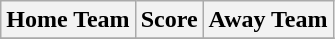<table class="wikitable" style="text-align: center">
<tr>
<th>Home Team</th>
<th>Score</th>
<th>Away Team</th>
</tr>
<tr>
</tr>
</table>
